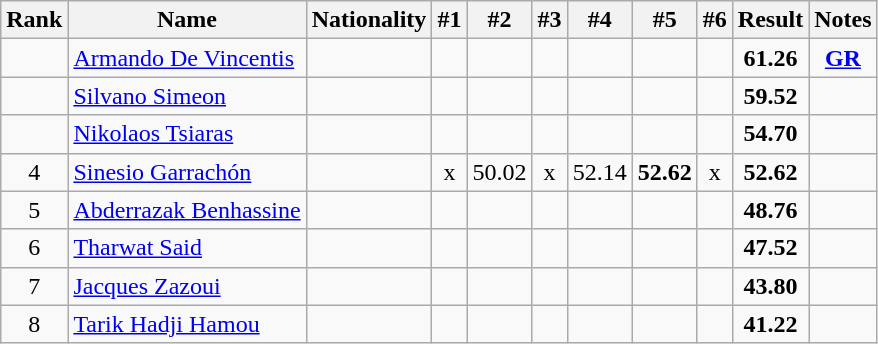<table class="wikitable sortable" style="text-align:center">
<tr>
<th>Rank</th>
<th>Name</th>
<th>Nationality</th>
<th>#1</th>
<th>#2</th>
<th>#3</th>
<th>#4</th>
<th>#5</th>
<th>#6</th>
<th>Result</th>
<th>Notes</th>
</tr>
<tr>
<td></td>
<td align=left><a href='#'>Armando De Vincentis</a></td>
<td align=left></td>
<td></td>
<td></td>
<td></td>
<td></td>
<td></td>
<td></td>
<td><strong>61.26</strong></td>
<td><strong><a href='#'>GR</a></strong></td>
</tr>
<tr>
<td></td>
<td align=left><a href='#'>Silvano Simeon</a></td>
<td align=left></td>
<td></td>
<td></td>
<td></td>
<td></td>
<td></td>
<td></td>
<td><strong>59.52</strong></td>
<td></td>
</tr>
<tr>
<td></td>
<td align=left><a href='#'>Nikolaos Tsiaras</a></td>
<td align=left></td>
<td></td>
<td></td>
<td></td>
<td></td>
<td></td>
<td></td>
<td><strong>54.70</strong></td>
<td></td>
</tr>
<tr>
<td>4</td>
<td align=left><a href='#'>Sinesio Garrachón</a></td>
<td align=left></td>
<td>x</td>
<td>50.02</td>
<td>x</td>
<td>52.14</td>
<td><strong>52.62</strong></td>
<td>x</td>
<td><strong>52.62</strong></td>
<td></td>
</tr>
<tr>
<td>5</td>
<td align=left><a href='#'>Abderrazak Benhassine</a></td>
<td align=left></td>
<td></td>
<td></td>
<td></td>
<td></td>
<td></td>
<td></td>
<td><strong>48.76</strong></td>
<td></td>
</tr>
<tr>
<td>6</td>
<td align=left><a href='#'>Tharwat Said</a></td>
<td align=left></td>
<td></td>
<td></td>
<td></td>
<td></td>
<td></td>
<td></td>
<td><strong>47.52</strong></td>
<td></td>
</tr>
<tr>
<td>7</td>
<td align=left><a href='#'>Jacques Zazoui</a></td>
<td align=left></td>
<td></td>
<td></td>
<td></td>
<td></td>
<td></td>
<td></td>
<td><strong>43.80</strong></td>
<td></td>
</tr>
<tr>
<td>8</td>
<td align=left><a href='#'>Tarik Hadji Hamou</a></td>
<td align=left></td>
<td></td>
<td></td>
<td></td>
<td></td>
<td></td>
<td></td>
<td><strong>41.22</strong></td>
<td></td>
</tr>
</table>
